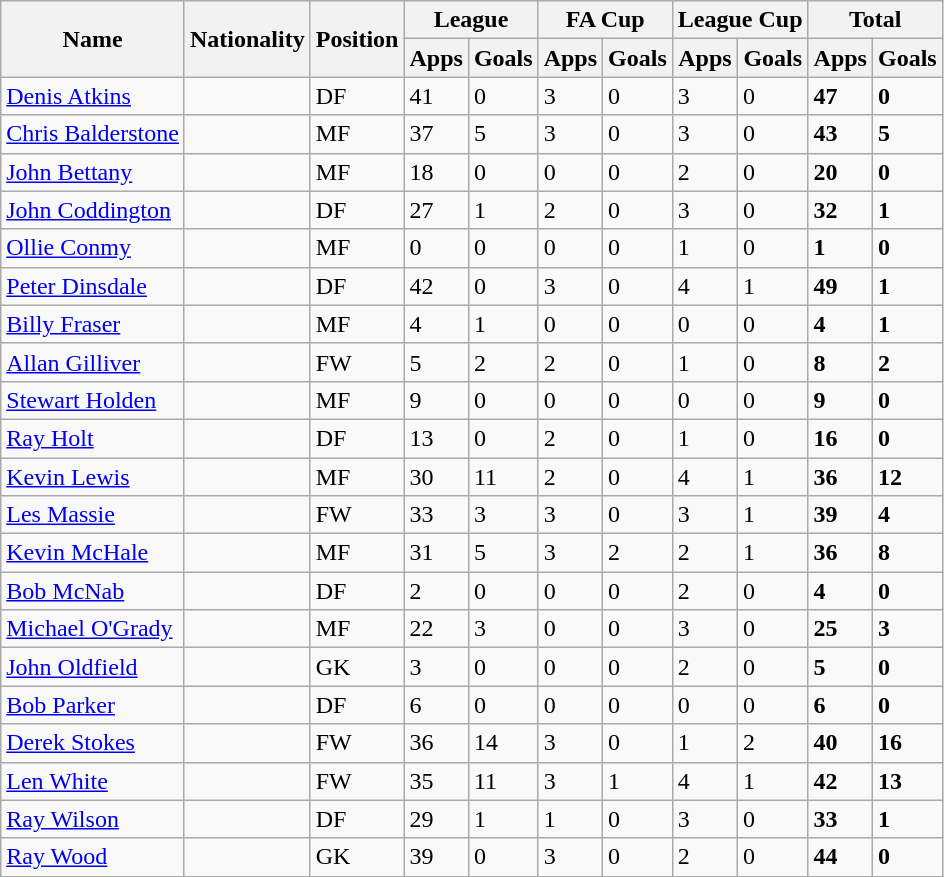<table class="wikitable sortable">
<tr>
<th scope=col rowspan=2>Name</th>
<th scope=col rowspan=2>Nationality</th>
<th scope=col rowspan=2>Position</th>
<th colspan=2>League</th>
<th colspan=2>FA Cup</th>
<th colspan=2>League Cup</th>
<th colspan=2>Total</th>
</tr>
<tr>
<th>Apps</th>
<th>Goals</th>
<th>Apps</th>
<th>Goals</th>
<th>Apps</th>
<th>Goals</th>
<th>Apps</th>
<th>Goals</th>
</tr>
<tr>
<td><a href='#'>Denis Atkins</a></td>
<td></td>
<td>DF</td>
<td>41</td>
<td>0</td>
<td>3</td>
<td>0</td>
<td>3</td>
<td>0</td>
<td><strong>47</strong></td>
<td><strong>0</strong></td>
</tr>
<tr>
<td><a href='#'>Chris Balderstone</a></td>
<td></td>
<td>MF</td>
<td>37</td>
<td>5</td>
<td>3</td>
<td>0</td>
<td>3</td>
<td>0</td>
<td><strong>43</strong></td>
<td><strong>5</strong></td>
</tr>
<tr>
<td><a href='#'>John Bettany</a></td>
<td></td>
<td>MF</td>
<td>18</td>
<td>0</td>
<td>0</td>
<td>0</td>
<td>2</td>
<td>0</td>
<td><strong>20</strong></td>
<td><strong>0</strong></td>
</tr>
<tr>
<td><a href='#'>John Coddington</a></td>
<td></td>
<td>DF</td>
<td>27</td>
<td>1</td>
<td>2</td>
<td>0</td>
<td>3</td>
<td>0</td>
<td><strong>32</strong></td>
<td><strong>1</strong></td>
</tr>
<tr>
<td><a href='#'>Ollie Conmy</a></td>
<td></td>
<td>MF</td>
<td>0</td>
<td>0</td>
<td>0</td>
<td>0</td>
<td>1</td>
<td>0</td>
<td><strong>1</strong></td>
<td><strong>0</strong></td>
</tr>
<tr>
<td><a href='#'>Peter Dinsdale</a></td>
<td></td>
<td>DF</td>
<td>42</td>
<td>0</td>
<td>3</td>
<td>0</td>
<td>4</td>
<td>1</td>
<td><strong>49</strong></td>
<td><strong>1</strong></td>
</tr>
<tr>
<td><a href='#'>Billy Fraser</a></td>
<td></td>
<td>MF</td>
<td>4</td>
<td>1</td>
<td>0</td>
<td>0</td>
<td>0</td>
<td>0</td>
<td><strong>4</strong></td>
<td><strong>1</strong></td>
</tr>
<tr>
<td><a href='#'>Allan Gilliver</a></td>
<td></td>
<td>FW</td>
<td>5</td>
<td>2</td>
<td>2</td>
<td>0</td>
<td>1</td>
<td>0</td>
<td><strong>8</strong></td>
<td><strong>2</strong></td>
</tr>
<tr>
<td><a href='#'>Stewart Holden</a></td>
<td></td>
<td>MF</td>
<td>9</td>
<td>0</td>
<td>0</td>
<td>0</td>
<td>0</td>
<td>0</td>
<td><strong>9</strong></td>
<td><strong>0</strong></td>
</tr>
<tr>
<td><a href='#'>Ray Holt</a></td>
<td></td>
<td>DF</td>
<td>13</td>
<td>0</td>
<td>2</td>
<td>0</td>
<td>1</td>
<td>0</td>
<td><strong>16</strong></td>
<td><strong>0</strong></td>
</tr>
<tr>
<td><a href='#'>Kevin Lewis</a></td>
<td></td>
<td>MF</td>
<td>30</td>
<td>11</td>
<td>2</td>
<td>0</td>
<td>4</td>
<td>1</td>
<td><strong>36</strong></td>
<td><strong>12</strong></td>
</tr>
<tr>
<td><a href='#'>Les Massie</a></td>
<td></td>
<td>FW</td>
<td>33</td>
<td>3</td>
<td>3</td>
<td>0</td>
<td>3</td>
<td>1</td>
<td><strong>39</strong></td>
<td><strong>4</strong></td>
</tr>
<tr>
<td><a href='#'>Kevin McHale</a></td>
<td></td>
<td>MF</td>
<td>31</td>
<td>5</td>
<td>3</td>
<td>2</td>
<td>2</td>
<td>1</td>
<td><strong>36</strong></td>
<td><strong>8</strong></td>
</tr>
<tr>
<td><a href='#'>Bob McNab</a></td>
<td></td>
<td>DF</td>
<td>2</td>
<td>0</td>
<td>0</td>
<td>0</td>
<td>2</td>
<td>0</td>
<td><strong>4</strong></td>
<td><strong>0</strong></td>
</tr>
<tr>
<td><a href='#'>Michael O'Grady</a></td>
<td></td>
<td>MF</td>
<td>22</td>
<td>3</td>
<td>0</td>
<td>0</td>
<td>3</td>
<td>0</td>
<td><strong>25</strong></td>
<td><strong>3</strong></td>
</tr>
<tr>
<td><a href='#'>John Oldfield</a></td>
<td></td>
<td>GK</td>
<td>3</td>
<td>0</td>
<td>0</td>
<td>0</td>
<td>2</td>
<td>0</td>
<td><strong>5</strong></td>
<td><strong>0</strong></td>
</tr>
<tr>
<td><a href='#'>Bob Parker</a></td>
<td></td>
<td>DF</td>
<td>6</td>
<td>0</td>
<td>0</td>
<td>0</td>
<td>0</td>
<td>0</td>
<td><strong>6</strong></td>
<td><strong>0</strong></td>
</tr>
<tr>
<td><a href='#'>Derek Stokes</a></td>
<td></td>
<td>FW</td>
<td>36</td>
<td>14</td>
<td>3</td>
<td>0</td>
<td>1</td>
<td>2</td>
<td><strong>40</strong></td>
<td><strong>16</strong></td>
</tr>
<tr>
<td><a href='#'>Len White</a></td>
<td></td>
<td>FW</td>
<td>35</td>
<td>11</td>
<td>3</td>
<td>1</td>
<td>4</td>
<td>1</td>
<td><strong>42</strong></td>
<td><strong>13</strong></td>
</tr>
<tr>
<td><a href='#'>Ray Wilson</a></td>
<td></td>
<td>DF</td>
<td>29</td>
<td>1</td>
<td>1</td>
<td>0</td>
<td>3</td>
<td>0</td>
<td><strong>33</strong></td>
<td><strong>1</strong></td>
</tr>
<tr>
<td><a href='#'>Ray Wood</a></td>
<td></td>
<td>GK</td>
<td>39</td>
<td>0</td>
<td>3</td>
<td>0</td>
<td>2</td>
<td>0</td>
<td><strong>44</strong></td>
<td><strong>0</strong></td>
</tr>
</table>
